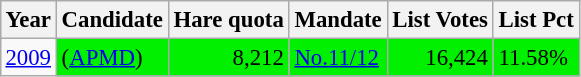<table class="wikitable" style="margin:0.5em ; font-size:95%">
<tr>
<th>Year</th>
<th>Candidate</th>
<th>Hare quota</th>
<th>Mandate</th>
<th>List Votes</th>
<th>List Pct</th>
</tr>
<tr>
<td><a href='#'>2009</a></td>
<td bgcolor="#00F000"> (<a href='#'>APMD</a>)</td>
<td bgcolor="#00F000" align="right">8,212</td>
<td bgcolor="#00F000"><a href='#'>No.11/12</a></td>
<td bgcolor="#00F000" align="right">16,424</td>
<td bgcolor="#00F000">11.58%</td>
</tr>
</table>
